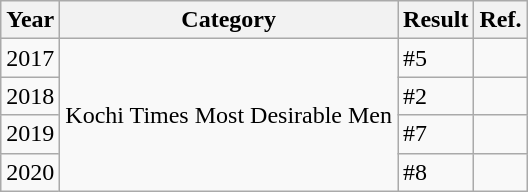<table class="wikitable">
<tr>
<th>Year</th>
<th>Category</th>
<th>Result</th>
<th>Ref.</th>
</tr>
<tr>
<td>2017</td>
<td rowspan="4">Kochi Times Most Desirable Men</td>
<td>#5</td>
<td></td>
</tr>
<tr>
<td>2018</td>
<td>#2</td>
<td></td>
</tr>
<tr>
<td>2019</td>
<td>#7</td>
<td></td>
</tr>
<tr>
<td>2020</td>
<td>#8</td>
<td></td>
</tr>
</table>
